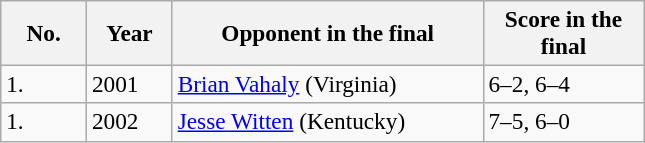<table class="sortable wikitable" style=font-size:97%>
<tr>
<th width=50>No.</th>
<th width=50>Year</th>
<th width=200>Opponent in the final</th>
<th width=100>Score in the final</th>
</tr>
<tr>
<td>1.</td>
<td>2001</td>
<td><a href='#'>Brian Vahaly</a> (Virginia)</td>
<td>6–2, 6–4</td>
</tr>
<tr>
<td>1.</td>
<td>2002</td>
<td><a href='#'>Jesse Witten</a> (Kentucky)</td>
<td>7–5, 6–0</td>
</tr>
</table>
